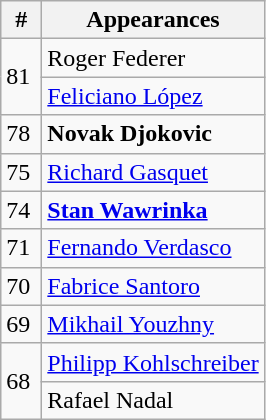<table class="wikitable" style="display:inline-table;">
<tr>
<th width=20>#</th>
<th>Appearances</th>
</tr>
<tr>
<td rowspan="2">81</td>
<td> Roger Federer</td>
</tr>
<tr>
<td> <a href='#'>Feliciano López</a></td>
</tr>
<tr>
<td>78</td>
<td> <strong>Novak Djokovic</strong></td>
</tr>
<tr>
<td>75</td>
<td> <a href='#'>Richard Gasquet</a></td>
</tr>
<tr>
<td>74</td>
<td> <strong><a href='#'>Stan Wawrinka</a></strong></td>
</tr>
<tr>
<td>71</td>
<td> <a href='#'>Fernando Verdasco</a></td>
</tr>
<tr>
<td>70</td>
<td> <a href='#'>Fabrice Santoro</a></td>
</tr>
<tr>
<td>69</td>
<td> <a href='#'>Mikhail Youzhny</a></td>
</tr>
<tr>
<td rowspan="2">68</td>
<td> <a href='#'>Philipp Kohlschreiber</a></td>
</tr>
<tr>
<td> Rafael Nadal<br></td>
</tr>
</table>
